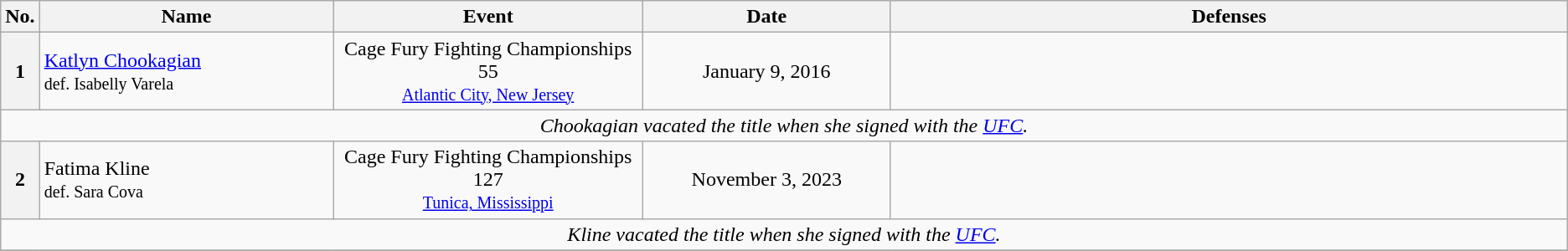<table class="wikitable">
<tr>
<th width=1%>No.</th>
<th width=19%>Name</th>
<th width=20%>Event</th>
<th width=16%>Date</th>
<th width=44%>Defenses</th>
</tr>
<tr>
<th>1</th>
<td style="text-align:left"> <a href='#'>Katlyn Chookagian</a><br><small>def. Isabelly Varela</small></td>
<td style="text-align:center">Cage Fury Fighting Championships 55<br><small><a href='#'>Atlantic City, New Jersey</a></small></td>
<td style="text-align:center">January 9, 2016</td>
<td></td>
</tr>
<tr>
<td style="text-align:center" colspan="5"><em>Chookagian vacated the title when she signed with the <a href='#'>UFC</a>.</em></td>
</tr>
<tr>
<th>2</th>
<td style="text-align:left"> Fatima Kline<br><small>def. Sara Cova</small></td>
<td style="text-align:center">Cage Fury Fighting Championships 127<br><small><a href='#'>Tunica, Mississippi</a></small></td>
<td style="text-align:center">November 3, 2023</td>
<td></td>
</tr>
<tr>
<td style="text-align:center" colspan="5"><em>Kline vacated the title when she signed with the <a href='#'>UFC</a>.</em></td>
</tr>
<tr>
</tr>
</table>
